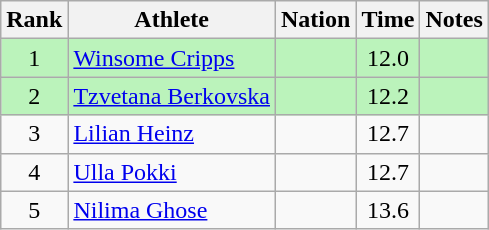<table class="wikitable sortable" style="text-align:center">
<tr>
<th>Rank</th>
<th>Athlete</th>
<th>Nation</th>
<th>Time</th>
<th>Notes</th>
</tr>
<tr bgcolor=bbf3bb>
<td>1</td>
<td align="left"><a href='#'>Winsome Cripps</a></td>
<td align="left"></td>
<td>12.0</td>
<td></td>
</tr>
<tr bgcolor=bbf3bb>
<td>2</td>
<td align="left"><a href='#'>Tzvetana Berkovska</a></td>
<td align="left"></td>
<td>12.2</td>
<td></td>
</tr>
<tr>
<td>3</td>
<td align="left"><a href='#'>Lilian Heinz</a></td>
<td align="left"></td>
<td>12.7</td>
<td></td>
</tr>
<tr>
<td>4</td>
<td align="left"><a href='#'>Ulla Pokki</a></td>
<td align="left"></td>
<td>12.7</td>
<td></td>
</tr>
<tr>
<td>5</td>
<td align="left"><a href='#'>Nilima Ghose</a></td>
<td align="left"></td>
<td>13.6</td>
<td></td>
</tr>
</table>
